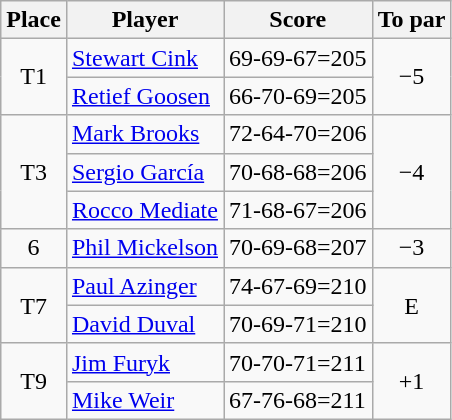<table class="wikitable">
<tr>
<th>Place</th>
<th>Player</th>
<th>Score</th>
<th>To par</th>
</tr>
<tr>
<td rowspan="2" align=center>T1</td>
<td> <a href='#'>Stewart Cink</a></td>
<td>69-69-67=205</td>
<td rowspan="2" align=center>−5</td>
</tr>
<tr>
<td> <a href='#'>Retief Goosen</a></td>
<td>66-70-69=205</td>
</tr>
<tr>
<td rowspan="3" align=center>T3</td>
<td> <a href='#'>Mark Brooks</a></td>
<td>72-64-70=206</td>
<td rowspan="3" align=center>−4</td>
</tr>
<tr>
<td> <a href='#'>Sergio García</a></td>
<td>70-68-68=206</td>
</tr>
<tr>
<td> <a href='#'>Rocco Mediate</a></td>
<td>71-68-67=206</td>
</tr>
<tr>
<td align=center>6</td>
<td> <a href='#'>Phil Mickelson</a></td>
<td>70-69-68=207</td>
<td align=center>−3</td>
</tr>
<tr>
<td rowspan="2" align=center>T7</td>
<td> <a href='#'>Paul Azinger</a></td>
<td>74-67-69=210</td>
<td rowspan="2" align=center>E</td>
</tr>
<tr>
<td> <a href='#'>David Duval</a></td>
<td>70-69-71=210</td>
</tr>
<tr>
<td rowspan="2" align=center>T9</td>
<td> <a href='#'>Jim Furyk</a></td>
<td>70-70-71=211</td>
<td rowspan="2" align=center>+1</td>
</tr>
<tr>
<td> <a href='#'>Mike Weir</a></td>
<td>67-76-68=211</td>
</tr>
</table>
